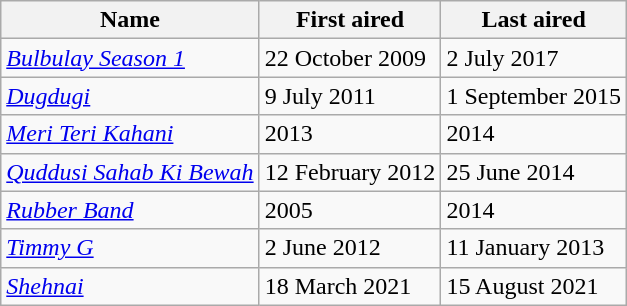<table class="wikitable sortable">
<tr>
<th>Name</th>
<th data-sort-type="date">First aired</th>
<th data-sort-type="date">Last aired</th>
</tr>
<tr>
<td><em><a href='#'>Bulbulay Season 1</a></em></td>
<td>22 October 2009</td>
<td>2 July 2017</td>
</tr>
<tr>
<td><em><a href='#'>Dugdugi</a></em></td>
<td>9 July 2011</td>
<td>1 September 2015</td>
</tr>
<tr>
<td><em><a href='#'>Meri Teri Kahani</a></em></td>
<td>2013</td>
<td>2014</td>
</tr>
<tr>
<td><em><a href='#'>Quddusi Sahab Ki Bewah</a></em></td>
<td>12 February 2012</td>
<td>25 June 2014</td>
</tr>
<tr>
<td><em><a href='#'>Rubber Band</a></em></td>
<td>2005</td>
<td>2014</td>
</tr>
<tr>
<td><em><a href='#'>Timmy G</a></em></td>
<td>2 June 2012</td>
<td>11 January 2013</td>
</tr>
<tr>
<td><em><a href='#'>Shehnai</a></em></td>
<td>18 March 2021</td>
<td>15 August 2021</td>
</tr>
</table>
